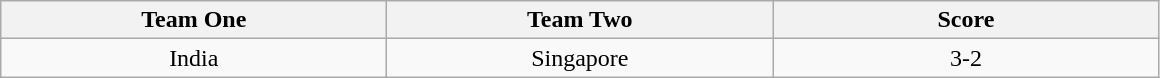<table class="wikitable" style="text-align: center">
<tr>
<th width=250>Team One</th>
<th width=250>Team Two</th>
<th width=250>Score</th>
</tr>
<tr>
<td> India</td>
<td> Singapore</td>
<td>3-2</td>
</tr>
</table>
